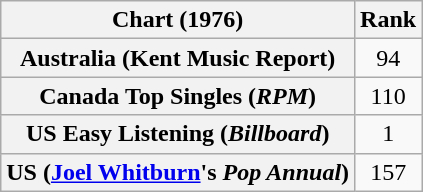<table class="wikitable sortable plainrowheaders" style="text-align:center">
<tr>
<th>Chart (1976)</th>
<th>Rank</th>
</tr>
<tr>
<th scope="row">Australia (Kent Music Report)</th>
<td>94</td>
</tr>
<tr>
<th scope="row">Canada Top Singles (<em>RPM</em>)</th>
<td>110</td>
</tr>
<tr>
<th scope="row">US Easy Listening (<em>Billboard</em>) </th>
<td>1</td>
</tr>
<tr>
<th scope="row">US (<a href='#'>Joel Whitburn</a>'s <em>Pop Annual</em>)</th>
<td>157</td>
</tr>
</table>
